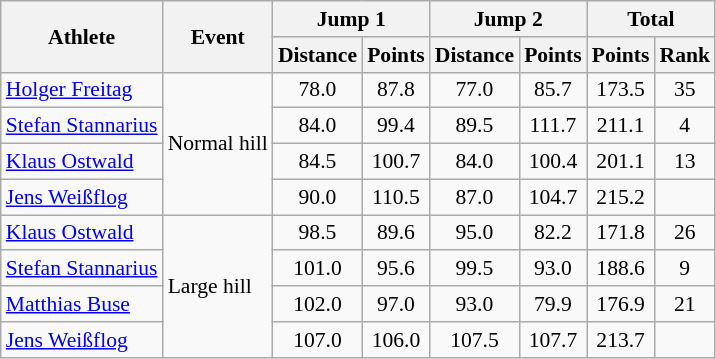<table class="wikitable" style="font-size:90%">
<tr>
<th rowspan="2">Athlete</th>
<th rowspan="2">Event</th>
<th colspan="2">Jump 1</th>
<th colspan="2">Jump 2</th>
<th colspan="2">Total</th>
</tr>
<tr>
<th>Distance</th>
<th>Points</th>
<th>Distance</th>
<th>Points</th>
<th>Points</th>
<th>Rank</th>
</tr>
<tr>
<td><a href='#'>Holger Freitag</a></td>
<td rowspan="4">Normal hill</td>
<td align="center">78.0</td>
<td align="center">87.8</td>
<td align="center">77.0</td>
<td align="center">85.7</td>
<td align="center">173.5</td>
<td align="center">35</td>
</tr>
<tr>
<td><a href='#'>Stefan Stannarius</a></td>
<td align="center">84.0</td>
<td align="center">99.4</td>
<td align="center">89.5</td>
<td align="center">111.7</td>
<td align="center">211.1</td>
<td align="center">4</td>
</tr>
<tr>
<td><a href='#'>Klaus Ostwald</a></td>
<td align="center">84.5</td>
<td align="center">100.7</td>
<td align="center">84.0</td>
<td align="center">100.4</td>
<td align="center">201.1</td>
<td align="center">13</td>
</tr>
<tr>
<td><a href='#'>Jens Weißflog</a></td>
<td align="center">90.0</td>
<td align="center">110.5</td>
<td align="center">87.0</td>
<td align="center">104.7</td>
<td align="center">215.2</td>
<td align="center"></td>
</tr>
<tr>
<td><a href='#'>Klaus Ostwald</a></td>
<td rowspan="4">Large hill</td>
<td align="center">98.5</td>
<td align="center">89.6</td>
<td align="center">95.0</td>
<td align="center">82.2</td>
<td align="center">171.8</td>
<td align="center">26</td>
</tr>
<tr>
<td><a href='#'>Stefan Stannarius</a></td>
<td align="center">101.0</td>
<td align="center">95.6</td>
<td align="center">99.5</td>
<td align="center">93.0</td>
<td align="center">188.6</td>
<td align="center">9</td>
</tr>
<tr>
<td><a href='#'>Matthias Buse</a></td>
<td align="center">102.0</td>
<td align="center">97.0</td>
<td align="center">93.0</td>
<td align="center">79.9</td>
<td align="center">176.9</td>
<td align="center">21</td>
</tr>
<tr>
<td><a href='#'>Jens Weißflog</a></td>
<td align="center">107.0</td>
<td align="center">106.0</td>
<td align="center">107.5</td>
<td align="center">107.7</td>
<td align="center">213.7</td>
<td align="center"></td>
</tr>
</table>
